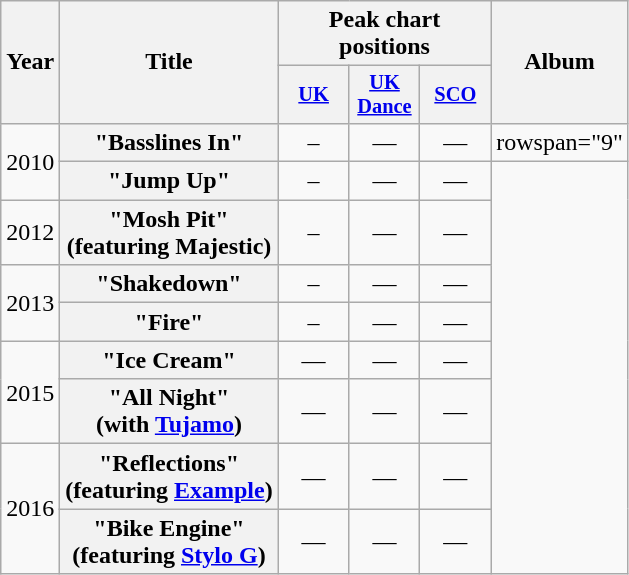<table class="wikitable sortable plainrowheaders" style="text-align:center;">
<tr>
<th scope="col" rowspan="2">Year</th>
<th scope="col" rowspan="2">Title</th>
<th scope="col" colspan="3">Peak chart positions</th>
<th scope="col" rowspan="2">Album</th>
</tr>
<tr>
<th scope="col" style="width:3em;font-size:85%;"><a href='#'>UK</a></th>
<th scope="col" style="width:3em;font-size:85%;"><a href='#'>UK<br>Dance</a></th>
<th scope="col" style="width:3em;font-size:85%;"><a href='#'>SCO</a></th>
</tr>
<tr>
<td rowspan="2">2010</td>
<th scope="row">"Basslines In"</th>
<td>–</td>
<td>—</td>
<td>—</td>
<td>rowspan="9" </td>
</tr>
<tr>
<th scope="row">"Jump Up"</th>
<td>–</td>
<td>—</td>
<td>—</td>
</tr>
<tr>
<td>2012</td>
<th scope="row">"Mosh Pit"<br><span>(featuring Majestic)</span></th>
<td>–</td>
<td>—</td>
<td>—</td>
</tr>
<tr>
<td rowspan="2">2013</td>
<th scope="row">"Shakedown"</th>
<td>–</td>
<td>—</td>
<td>—</td>
</tr>
<tr>
<th scope="row">"Fire"</th>
<td>–</td>
<td>—</td>
<td>—</td>
</tr>
<tr>
<td rowspan="2">2015</td>
<th scope="row">"Ice Cream"</th>
<td>—</td>
<td>—</td>
<td>—</td>
</tr>
<tr>
<th scope="row">"All Night"<br><span>(with <a href='#'>Tujamo</a>)</span></th>
<td>—</td>
<td>—</td>
<td>—</td>
</tr>
<tr>
<td rowspan="2">2016</td>
<th scope="row">"Reflections"<br><span>(featuring <a href='#'>Example</a>)</span></th>
<td>—</td>
<td>—</td>
<td>—</td>
</tr>
<tr>
<th scope="row">"Bike Engine"<br><span>(featuring <a href='#'>Stylo G</a>)</span></th>
<td>—</td>
<td>—</td>
<td>—</td>
</tr>
</table>
